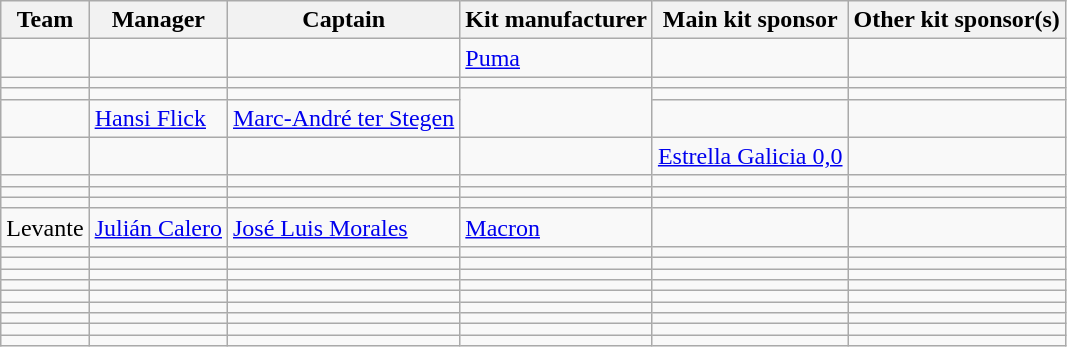<table class="wikitable sortable" style="text-align: left;">
<tr>
<th>Team</th>
<th>Manager</th>
<th>Captain</th>
<th>Kit manufacturer</th>
<th>Main kit sponsor</th>
<th>Other kit sponsor(s)</th>
</tr>
<tr>
<td></td>
<td></td>
<td></td>
<td {{nobreak><a href='#'>Puma</a></td>
<td></td>
<td></td>
</tr>
<tr>
<td></td>
<td></td>
<td></td>
<td></td>
<td></td>
<td></td>
</tr>
<tr>
<td></td>
<td></td>
<td></td>
<td rowspan="2"></td>
<td></td>
<td></td>
</tr>
<tr>
<td></td>
<td {{nobreak> <a href='#'>Hansi Flick</a></td>
<td {{nobreak> <a href='#'>Marc-André ter Stegen</a></td>
<td></td>
<td></td>
</tr>
<tr>
<td></td>
<td></td>
<td></td>
<td></td>
<td><a href='#'>Estrella Galicia 0,0</a></td>
<td></td>
</tr>
<tr>
<td></td>
<td></td>
<td></td>
<td></td>
<td></td>
<td></td>
</tr>
<tr>
<td></td>
<td></td>
<td></td>
<td></td>
<td></td>
<td></td>
</tr>
<tr>
<td></td>
<td></td>
<td></td>
<td></td>
<td></td>
<td></td>
</tr>
<tr>
<td>Levante</td>
<td> <a href='#'>Julián Calero</a></td>
<td> <a href='#'>José Luis Morales</a></td>
<td><a href='#'>Macron</a></td>
<td></td>
<td></td>
</tr>
<tr>
<td></td>
<td></td>
<td></td>
<td></td>
<td></td>
<td></td>
</tr>
<tr>
<td></td>
<td></td>
<td></td>
<td></td>
<td></td>
<td></td>
</tr>
<tr>
<td></td>
<td></td>
<td></td>
<td></td>
<td></td>
<td></td>
</tr>
<tr>
<td></td>
<td></td>
<td></td>
<td></td>
<td></td>
<td></td>
</tr>
<tr>
<td></td>
<td></td>
<td></td>
<td></td>
<td></td>
<td></td>
</tr>
<tr>
<td></td>
<td></td>
<td></td>
<td></td>
<td></td>
<td></td>
</tr>
<tr>
<td></td>
<td></td>
<td></td>
<td></td>
<td></td>
<td></td>
</tr>
<tr>
<td></td>
<td></td>
<td></td>
<td></td>
<td></td>
<td></td>
</tr>
<tr>
<td></td>
<td></td>
<td></td>
<td></td>
<td></td>
<td></td>
</tr>
</table>
